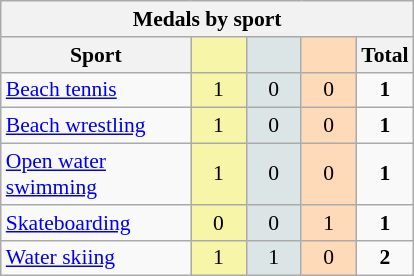<table class="wikitable" style="font-size:90%; text-align:center;">
<tr>
<th colspan="5">Medals by sport</th>
</tr>
<tr>
<th width="120">Sport</th>
<th scope="col" width="30" style="background:#F7F6A8;"></th>
<th scope="col" width="30" style="background:#DCE5E5;"></th>
<th scope="col" width="30" style="background:#FFDAB9;"></th>
<th width="30">Total</th>
</tr>
<tr>
<td align="left"><a href='#'>Beach tennis</a></td>
<td style="background:#F7F6A8;">1</td>
<td style="background:#DCE5E5;">0</td>
<td style="background:#FFDAB9;">0</td>
<td><strong>1</strong></td>
</tr>
<tr>
<td align="left"><a href='#'>Beach wrestling</a></td>
<td style="background:#F7F6A8;">1</td>
<td style="background:#DCE5E5;">0</td>
<td style="background:#FFDAB9;">0</td>
<td><strong>1</strong></td>
</tr>
<tr>
<td align="left"><a href='#'>Open water swimming</a></td>
<td style="background:#F7F6A8;">1</td>
<td style="background:#DCE5E5;">0</td>
<td style="background:#FFDAB9;">0</td>
<td><strong>1</strong></td>
</tr>
<tr>
<td align="left"><a href='#'>Skateboarding</a></td>
<td style="background:#F7F6A8;">0</td>
<td style="background:#DCE5E5;">0</td>
<td style="background:#FFDAB9;">1</td>
<td><strong>1</strong></td>
</tr>
<tr>
<td align="left"><a href='#'>Water skiing</a></td>
<td style="background:#F7F6A8;">1</td>
<td style="background:#DCE5E5;">1</td>
<td style="background:#FFDAB9;">0</td>
<td><strong>2</strong></td>
</tr>
</table>
